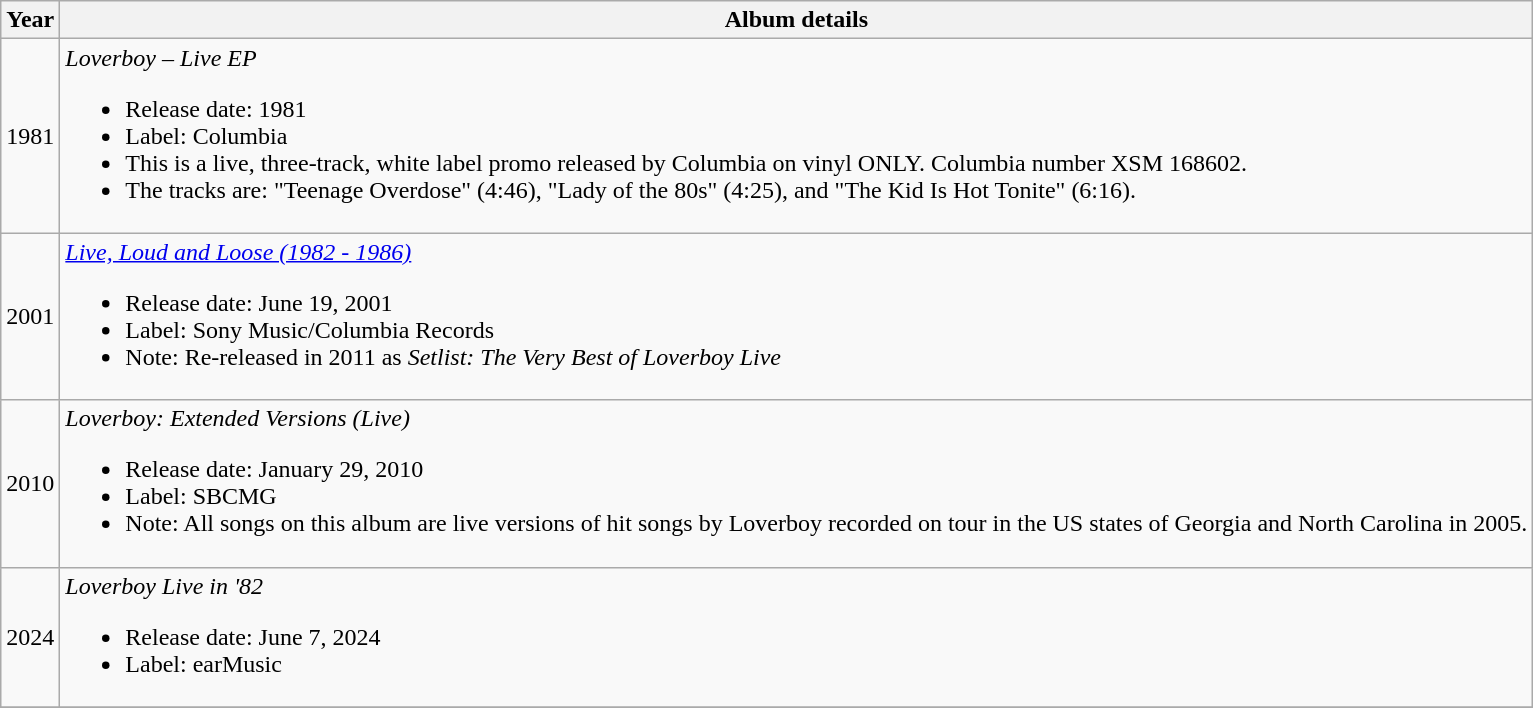<table class="wikitable" style="text-align:center;">
<tr>
<th>Year</th>
<th>Album details</th>
</tr>
<tr>
<td>1981</td>
<td style="text-align:left;"><em>Loverboy – Live EP</em><br><ul><li>Release date: 1981</li><li>Label: Columbia</li><li>This is a live, three-track, white label promo released by Columbia on vinyl ONLY. Columbia number XSM 168602.</li><li>The tracks are: "Teenage Overdose" (4:46), "Lady of the 80s" (4:25), and "The Kid Is Hot Tonite" (6:16).</li></ul></td>
</tr>
<tr>
<td>2001</td>
<td style="text-align:left;"><em><a href='#'>Live, Loud and Loose (1982 - 1986)</a></em><br><ul><li>Release date: June 19, 2001</li><li>Label: Sony Music/Columbia Records</li><li>Note: Re-released in 2011 as <em>Setlist: The Very Best of Loverboy Live</em></li></ul></td>
</tr>
<tr>
<td>2010</td>
<td style="text-align:left;"><em>Loverboy: Extended Versions (Live)</em><br><ul><li>Release date: January 29, 2010</li><li>Label: SBCMG</li><li>Note: All songs on this album are live versions of hit songs by Loverboy recorded on tour in the US states of Georgia and North Carolina in 2005.</li></ul></td>
</tr>
<tr>
<td>2024</td>
<td style="text-align:left;"><em>Loverboy Live in '82</em><br><ul><li>Release date: June 7, 2024</li><li>Label: earMusic</li></ul></td>
</tr>
<tr>
</tr>
</table>
